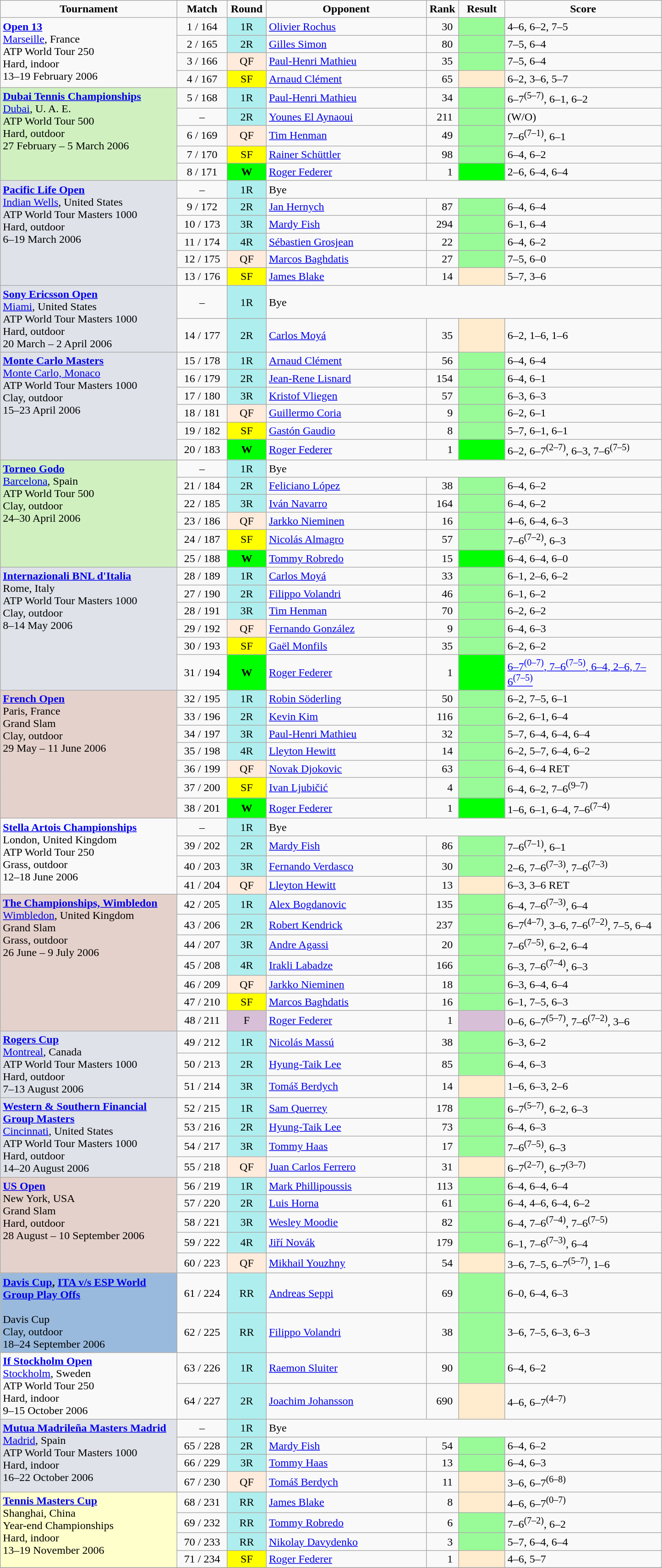<table class="wikitable sortable">
<tr style="font-weight: bold; text-align: center">
<td style="width: 250px">Tournament</td>
<td style="width: 65px">Match</td>
<td style="width: 50px">Round</td>
<td style="width: 225px">Opponent</td>
<td style="width: 40px">Rank</td>
<td style="width: 60px">Result</td>
<td style="width: 220px">Score</td>
</tr>
<tr>
<td rowspan="4" style="text-align: left; vertical-align: top"><strong><a href='#'>Open 13</a></strong><br><a href='#'>Marseille</a>, France<br>ATP World Tour 250<br>Hard, indoor<br>13–19 February 2006</td>
<td style="text-align: center">1 / 164</td>
<td style="background: #afeeee; text-align: center">1R</td>
<td> <a href='#'>Olivier Rochus</a></td>
<td style="padding-right: .5em; text-align: right">30</td>
<td bgcolor="#98FB98"></td>
<td>4–6, 6–2, 7–5</td>
</tr>
<tr>
<td style="text-align: center">2 / 165</td>
<td style="background: #afeeee; text-align: center">2R</td>
<td> <a href='#'>Gilles Simon</a></td>
<td style="padding-right: .5em; text-align: right">80</td>
<td bgcolor="#98FB98"></td>
<td>7–5, 6–4</td>
</tr>
<tr>
<td style="text-align: center">3 / 166</td>
<td style="background: #ffebdc; text-align: center">QF</td>
<td> <a href='#'>Paul-Henri Mathieu</a></td>
<td style="padding-right: .5em; text-align: right">35</td>
<td bgcolor="#98FB98"></td>
<td>7–5, 6–4</td>
</tr>
<tr>
<td style="text-align: center">4 / 167</td>
<td style="background: yellow; text-align: center">SF</td>
<td> <a href='#'>Arnaud Clément</a></td>
<td style="padding-right: .5em; text-align: right">65</td>
<td bgcolor=#ffebcd></td>
<td>6–2, 3–6, 5–7</td>
</tr>
<tr>
<td rowspan="5" style="background: #d0f0c0; text-align:left; vertical-align: top"><strong><a href='#'>Dubai Tennis Championships</a></strong><br><a href='#'>Dubai</a>, U. A. E.<br>ATP World Tour 500<br>Hard, outdoor<br>27 February – 5 March 2006</td>
<td style="text-align: center">5 / 168</td>
<td style="background: #afeeee; text-align: center">1R</td>
<td> <a href='#'>Paul-Henri Mathieu</a></td>
<td style="padding-right: .5em; text-align: right">34</td>
<td bgcolor="#98FB98"></td>
<td>6–7<sup>(5–7)</sup>, 6–1, 6–2</td>
</tr>
<tr>
<td style="text-align: center">–</td>
<td style="background: #afeeee; text-align: center">2R</td>
<td> <a href='#'>Younes El Aynaoui</a></td>
<td style="padding-right: .5em; text-align: right">211</td>
<td bgcolor="#98FB98"></td>
<td>(W/O)</td>
</tr>
<tr>
<td style="text-align: center">6 / 169</td>
<td style="background: #ffebdc; text-align: center">QF</td>
<td> <a href='#'>Tim Henman</a></td>
<td style="padding-right: .5em; text-align: right">49</td>
<td bgcolor="#98FB98"></td>
<td>7–6<sup>(7–1)</sup>, 6–1</td>
</tr>
<tr>
<td style="text-align: center">7 / 170</td>
<td style="background: yellow; text-align: center">SF</td>
<td> <a href='#'>Rainer Schüttler</a></td>
<td style="padding-right: .5em; text-align: right">98</td>
<td bgcolor="#98FB98"></td>
<td>6–4, 6–2</td>
</tr>
<tr>
<td style="text-align: center">8 / 171</td>
<td style="background: lime; text-align: center"><strong>W</strong></td>
<td> <a href='#'>Roger Federer</a></td>
<td style="padding-right: .5em; text-align: right">1</td>
<td bgcolor=lime></td>
<td>2–6, 6–4, 6–4</td>
</tr>
<tr>
<td rowspan="6" style="background: #dfe2e9; text-align:left; vertical-align: top"><strong><a href='#'>Pacific Life Open</a></strong><br><a href='#'>Indian Wells</a>, United States<br>ATP World Tour Masters 1000<br>Hard, outdoor<br>6–19 March 2006</td>
<td style="text-align: center">–</td>
<td style="background: #afeeee; text-align: center">1R</td>
<td colspan="4" style="text-align: left">Bye</td>
</tr>
<tr>
<td style="text-align: center">9 / 172</td>
<td style="background: #afeeee; text-align: center">2R</td>
<td> <a href='#'>Jan Hernych</a></td>
<td style="padding-right: .5em; text-align: right">87</td>
<td bgcolor="#98FB98"></td>
<td>6–4, 6–4</td>
</tr>
<tr>
<td style="text-align: center">10 / 173</td>
<td style="background: #afeeee; text-align: center">3R</td>
<td> <a href='#'>Mardy Fish</a></td>
<td style="padding-right: .5em; text-align: right">294</td>
<td bgcolor="#98FB98"></td>
<td>6–1, 6–4</td>
</tr>
<tr>
<td style="text-align: center">11 / 174</td>
<td style="background: #afeeee; text-align: center">4R</td>
<td> <a href='#'>Sébastien Grosjean</a></td>
<td style="padding-right: .5em; text-align: right">22</td>
<td bgcolor="#98FB98"></td>
<td>6–4, 6–2</td>
</tr>
<tr>
<td style="text-align: center">12 / 175</td>
<td style="background: #ffebdc; text-align: center">QF</td>
<td> <a href='#'>Marcos Baghdatis</a></td>
<td style="padding-right: .5em; text-align: right">27</td>
<td bgcolor="#98FB98"></td>
<td>7–5, 6–0</td>
</tr>
<tr>
<td style="text-align: center">13 / 176</td>
<td style="background: yellow; text-align: center">SF</td>
<td> <a href='#'>James Blake</a></td>
<td style="padding-right: .5em; text-align: right">14</td>
<td bgcolor=#ffebcd></td>
<td>5–7, 3–6</td>
</tr>
<tr>
<td rowspan="2" style="background: #dfe2e9; text-align:left; vertical-align: top"><strong><a href='#'>Sony Ericsson Open</a></strong><br><a href='#'>Miami</a>, United States<br>ATP World Tour Masters 1000<br>Hard, outdoor<br>20 March – 2 April 2006</td>
<td style="text-align: center">–</td>
<td style="background: #afeeee; text-align: center">1R</td>
<td colspan="4" style="text-align: left">Bye</td>
</tr>
<tr>
<td style="text-align: center">14 / 177</td>
<td style="background: #afeeee; text-align: center">2R</td>
<td> <a href='#'>Carlos Moyá</a></td>
<td style="padding-right: .5em; text-align: right">35</td>
<td bgcolor=#ffebcd></td>
<td>6–2, 1–6, 1–6</td>
</tr>
<tr>
<td rowspan="6" style="background: #dfe2e9; text-align:left; vertical-align: top"><strong><a href='#'>Monte Carlo Masters</a></strong><br><a href='#'>Monte Carlo, Monaco</a><br>ATP World Tour Masters 1000<br>Clay, outdoor<br>15–23 April 2006</td>
<td style="text-align: center">15 / 178</td>
<td style="background: #afeeee; text-align: center">1R</td>
<td> <a href='#'>Arnaud Clément</a></td>
<td style="padding-right: .5em; text-align: right">56</td>
<td bgcolor="#98FB98"></td>
<td>6–4, 6–4</td>
</tr>
<tr>
<td style="text-align: center">16 / 179</td>
<td style="background: #afeeee; text-align: center">2R</td>
<td> <a href='#'>Jean-Rene Lisnard</a></td>
<td style="padding-right: .5em; text-align: right">154</td>
<td bgcolor="#98FB98"></td>
<td>6–4, 6–1</td>
</tr>
<tr>
<td style="text-align: center">17 / 180</td>
<td style="background: #afeeee; text-align: center">3R</td>
<td> <a href='#'>Kristof Vliegen</a></td>
<td style="padding-right: .5em; text-align: right">57</td>
<td bgcolor="#98FB98"></td>
<td>6–3, 6–3</td>
</tr>
<tr>
<td style="text-align: center">18 / 181</td>
<td style="background: #ffebdc; text-align: center">QF</td>
<td> <a href='#'>Guillermo Coria</a></td>
<td style="padding-right: .5em; text-align: right">9</td>
<td bgcolor="#98FB98"></td>
<td>6–2, 6–1</td>
</tr>
<tr>
<td style="text-align: center">19 / 182</td>
<td style="background: yellow; text-align: center">SF</td>
<td> <a href='#'>Gastón Gaudio</a></td>
<td style="padding-right: .5em; text-align: right">8</td>
<td bgcolor="#98FB98"></td>
<td>5–7, 6–1, 6–1</td>
</tr>
<tr>
<td style="text-align: center">20 / 183</td>
<td style="background: lime; text-align: center"><strong>W</strong></td>
<td> <a href='#'>Roger Federer</a></td>
<td style="padding-right: .5em; text-align: right">1</td>
<td bgcolor=lime></td>
<td>6–2, 6–7<sup>(2–7)</sup>, 6–3, 7–6<sup>(7–5)</sup></td>
</tr>
<tr>
<td rowspan="6" style="background: #d0f0c0; text-align:left; vertical-align: top"><strong><a href='#'>Torneo Godo</a></strong><br><a href='#'>Barcelona</a>, Spain<br>ATP World Tour 500<br>Clay, outdoor<br>24–30 April 2006</td>
<td style="text-align: center">–</td>
<td style="background: #afeeee; text-align: center">1R</td>
<td colspan="4" style="text-align: left">Bye</td>
</tr>
<tr>
<td style="text-align: center">21 / 184</td>
<td style="background: #afeeee; text-align: center">2R</td>
<td> <a href='#'>Feliciano López</a></td>
<td style="padding-right: .5em; text-align: right">38</td>
<td bgcolor="#98FB98"></td>
<td>6–4, 6–2</td>
</tr>
<tr>
<td style="text-align: center">22 / 185</td>
<td style="background: #afeeee; text-align: center">3R</td>
<td> <a href='#'>Iván Navarro</a></td>
<td style="padding-right: .5em; text-align: right">164</td>
<td bgcolor="#98FB98"></td>
<td>6–4, 6–2</td>
</tr>
<tr>
<td style="text-align: center">23 / 186</td>
<td style="background: #ffebdc; text-align: center">QF</td>
<td> <a href='#'>Jarkko Nieminen</a></td>
<td style="padding-right: .5em; text-align: right">16</td>
<td bgcolor="#98FB98"></td>
<td>4–6, 6–4, 6–3</td>
</tr>
<tr>
<td style="text-align: center">24 / 187</td>
<td style="background: yellow; text-align: center">SF</td>
<td> <a href='#'>Nicolás Almagro</a></td>
<td style="padding-right: .5em; text-align: right">57</td>
<td bgcolor="#98FB98"></td>
<td>7–6<sup>(7–2)</sup>, 6–3</td>
</tr>
<tr>
<td style="text-align: center">25 / 188</td>
<td style="background: lime; text-align: center"><strong>W</strong></td>
<td> <a href='#'>Tommy Robredo</a></td>
<td style="padding-right: .5em; text-align: right">15</td>
<td bgcolor=lime></td>
<td>6–4, 6–4, 6–0</td>
</tr>
<tr>
<td rowspan="6" style="background:#dfe2e9; text-align:left; vertical-align:top;"><strong><a href='#'>Internazionali BNL d'Italia</a></strong><br>Rome, Italy<br>ATP World Tour Masters 1000<br>Clay, outdoor<br>8–14 May 2006</td>
<td style="text-align: center">28 / 189</td>
<td style="background: #afeeee; text-align: center">1R</td>
<td> <a href='#'>Carlos Moyá</a></td>
<td style="padding-right: .5em; text-align: right">33</td>
<td bgcolor="#98FB98"></td>
<td>6–1, 2–6, 6–2</td>
</tr>
<tr>
<td style="text-align: center">27 / 190</td>
<td style="background: #afeeee; text-align: center">2R</td>
<td> <a href='#'>Filippo Volandri</a></td>
<td style="padding-right: .5em; text-align: right">46</td>
<td bgcolor="#98FB98"></td>
<td>6–1, 6–2</td>
</tr>
<tr>
<td style="text-align: center">28 / 191</td>
<td style="background: #afeeee; text-align: center">3R</td>
<td> <a href='#'>Tim Henman</a></td>
<td style="padding-right: .5em; text-align: right">70</td>
<td bgcolor="#98FB98"></td>
<td>6–2, 6–2</td>
</tr>
<tr>
<td style="text-align: center">29 / 192</td>
<td style="background: #ffebdc; text-align: center">QF</td>
<td> <a href='#'>Fernando González</a></td>
<td style="padding-right: .5em; text-align: right">9</td>
<td bgcolor="#98FB98"></td>
<td>6–4, 6–3</td>
</tr>
<tr>
<td style="text-align: center">30 / 193</td>
<td style="background: yellow;; text-align: center">SF</td>
<td> <a href='#'>Gaël Monfils</a></td>
<td style="padding-right: .5em; text-align: right">35</td>
<td bgcolor="#98FB98"></td>
<td>6–2, 6–2</td>
</tr>
<tr>
<td style="text-align: center">31 / 194</td>
<td style="background: lime; text-align: center"><strong>W</strong></td>
<td> <a href='#'>Roger Federer</a></td>
<td style="padding-right: .5em; text-align: right">1</td>
<td bgcolor=lime></td>
<td><a href='#'>6–7<sup>(0–7)</sup>, 7–6<sup>(7–5)</sup>, 6–4, 2–6, 7–6<sup>(7–5)</sup></a></td>
</tr>
<tr>
<td rowspan="7" style="background:#e5d1cb; text-align:left; vertical-align:top;"><strong><a href='#'>French Open</a></strong><br>Paris, France<br>Grand Slam<br>Clay, outdoor<br>29 May – 11 June 2006</td>
<td style="text-align: center">32 / 195</td>
<td style="background: #afeeee; text-align: center">1R</td>
<td> <a href='#'>Robin Söderling</a></td>
<td style="padding-right: .5em; text-align: right">50</td>
<td bgcolor="#98FB98"></td>
<td>6–2, 7–5, 6–1</td>
</tr>
<tr>
<td style="text-align: center">33 / 196</td>
<td style="background: #afeeee; text-align: center">2R</td>
<td> <a href='#'>Kevin Kim</a></td>
<td style="padding-right: .5em; text-align: right">116</td>
<td bgcolor="#98FB98"></td>
<td>6–2, 6–1, 6–4</td>
</tr>
<tr>
<td style="text-align: center">34 / 197</td>
<td style="background: #afeeee; text-align: center">3R</td>
<td> <a href='#'>Paul-Henri Mathieu</a></td>
<td style="padding-right: .5em; text-align: right">32</td>
<td bgcolor="#98FB98"></td>
<td>5–7, 6–4, 6–4, 6–4</td>
</tr>
<tr>
<td style="text-align: center">35 / 198</td>
<td style="background: #afeeee; text-align: center">4R</td>
<td> <a href='#'>Lleyton Hewitt</a></td>
<td style="padding-right: .5em; text-align: right">14</td>
<td bgcolor="#98FB98"></td>
<td>6–2, 5–7, 6–4, 6–2</td>
</tr>
<tr>
<td style="text-align: center">36 / 199</td>
<td style="background: #ffebdc; text-align: center">QF</td>
<td> <a href='#'>Novak Djokovic</a></td>
<td style="padding-right: .5em; text-align: right">63</td>
<td bgcolor="#98FB98"></td>
<td>6–4, 6–4 RET</td>
</tr>
<tr>
<td style="text-align: center">37 / 200</td>
<td style="background: yellow;; text-align: center">SF</td>
<td> <a href='#'>Ivan Ljubičić</a></td>
<td style="padding-right: .5em; text-align: right">4</td>
<td bgcolor="#98FB98"></td>
<td>6–4, 6–2, 7–6<sup>(9–7)</sup></td>
</tr>
<tr>
<td style="text-align: center">38 / 201</td>
<td style="background: lime; text-align: center"><strong>W</strong></td>
<td> <a href='#'>Roger Federer</a></td>
<td style="padding-right: .5em; text-align: right">1</td>
<td bgcolor=lime></td>
<td>1–6, 6–1, 6–4, 7–6<sup>(7–4)</sup></td>
</tr>
<tr>
<td rowspan="4" style="text-align: left; vertical-align: top"><strong><a href='#'>Stella Artois Championships</a></strong><br>London, United Kingdom<br>ATP World Tour 250<br>Grass, outdoor<br>12–18 June 2006</td>
<td style="text-align: center">–</td>
<td style="background: #afeeee; text-align: center">1R</td>
<td colspan="4" style="text-align: left">Bye</td>
</tr>
<tr>
<td style="text-align: center">39 / 202</td>
<td style="background: #afeeee; text-align: center">2R</td>
<td> <a href='#'>Mardy Fish</a></td>
<td style="padding-right: .5em; text-align: right">86</td>
<td bgcolor="#98FB98"></td>
<td>7–6<sup>(7–1)</sup>, 6–1</td>
</tr>
<tr>
<td style="text-align: center">40 / 203</td>
<td style="background: #afeeee; text-align: center">3R</td>
<td> <a href='#'>Fernando Verdasco</a></td>
<td style="padding-right: .5em; text-align: right">30</td>
<td bgcolor="#98FB98"></td>
<td>2–6, 7–6<sup>(7–3)</sup>, 7–6<sup>(7–3)</sup></td>
</tr>
<tr>
<td style="text-align: center">41 / 204</td>
<td style="background: #ffebdc; text-align: center">QF</td>
<td> <a href='#'>Lleyton Hewitt</a></td>
<td style="padding-right: .5em; text-align: right">13</td>
<td bgcolor=#ffebcd></td>
<td>6–3, 3–6 RET</td>
</tr>
<tr>
<td rowspan="7" style="background:#e5d1cb; text-align:left; vertical-align:top;"><strong><a href='#'>The Championships, Wimbledon</a></strong><br><a href='#'>Wimbledon</a>, United Kingdom<br>Grand Slam<br>Grass, outdoor<br>26 June – 9 July 2006</td>
<td style="text-align: center">42 / 205</td>
<td style="background: #afeeee; text-align: center">1R</td>
<td> <a href='#'>Alex Bogdanovic</a></td>
<td style="padding-right: .5em; text-align: right">135</td>
<td bgcolor="#98FB98"></td>
<td>6–4, 7–6<sup>(7–3)</sup>, 6–4</td>
</tr>
<tr>
<td style="text-align: center">43 / 206</td>
<td style="background: #afeeee; text-align: center">2R</td>
<td> <a href='#'>Robert Kendrick</a></td>
<td style="padding-right: .5em; text-align: right">237</td>
<td bgcolor="#98FB98"></td>
<td>6–7<sup>(4–7)</sup>, 3–6, 7–6<sup>(7–2)</sup>, 7–5, 6–4</td>
</tr>
<tr>
<td style="text-align: center">44 / 207</td>
<td style="background: #afeeee; text-align: center">3R</td>
<td> <a href='#'>Andre Agassi</a></td>
<td style="padding-right: .5em; text-align: right">20</td>
<td bgcolor="#98FB98"></td>
<td>7–6<sup>(7–5)</sup>, 6–2, 6–4</td>
</tr>
<tr>
<td style="text-align: center">45 / 208</td>
<td style="background: #afeeee; text-align: center">4R</td>
<td> <a href='#'>Irakli Labadze</a></td>
<td style="padding-right: .5em; text-align: right">166</td>
<td bgcolor="#98FB98"></td>
<td>6–3, 7–6<sup>(7–4)</sup>, 6–3</td>
</tr>
<tr>
<td style="text-align: center">46 / 209</td>
<td style="background: #ffebdc; text-align: center">QF</td>
<td> <a href='#'>Jarkko Nieminen</a></td>
<td style="padding-right: .5em; text-align: right">18</td>
<td bgcolor="#98FB98"></td>
<td>6–3, 6–4, 6–4</td>
</tr>
<tr>
<td style="text-align: center">47 / 210</td>
<td style="background: yellow;; text-align: center">SF</td>
<td> <a href='#'>Marcos Baghdatis</a></td>
<td style="padding-right: .5em; text-align: right">16</td>
<td bgcolor="#98FB98"></td>
<td>6–1, 7–5, 6–3</td>
</tr>
<tr>
<td style="text-align: center">48 / 211</td>
<td style="background: thistle; text-align: center">F</td>
<td> <a href='#'>Roger Federer</a></td>
<td style="padding-right: .5em; text-align: right">1</td>
<td bgcolor=thistle></td>
<td>0–6, 6–7<sup>(5–7)</sup>, 7–6<sup>(7–2)</sup>, 3–6</td>
</tr>
<tr>
<td rowspan="3" style="background:#dfe2e9; text-align:left; vertical-align:top;"><strong><a href='#'>Rogers Cup</a></strong><br><a href='#'>Montreal</a>, Canada<br>ATP World Tour Masters 1000<br>Hard, outdoor<br>7–13 August 2006</td>
<td style="text-align: center">49 / 212</td>
<td style="background: #afeeee; text-align: center">1R</td>
<td> <a href='#'>Nicolás Massú</a></td>
<td style="padding-right: .5em; text-align: right">38</td>
<td bgcolor="#98FB98"></td>
<td>6–3, 6–2</td>
</tr>
<tr>
<td style="text-align: center">50 / 213</td>
<td style="background: #afeeee; text-align: center">2R</td>
<td> <a href='#'>Hyung-Taik Lee</a></td>
<td style="padding-right: .5em; text-align: right">85</td>
<td bgcolor="#98FB98"></td>
<td>6–4, 6–3</td>
</tr>
<tr>
<td style="text-align: center">51 / 214</td>
<td style="background: #afeeee; text-align: center">3R</td>
<td> <a href='#'>Tomáš Berdych</a></td>
<td style="padding-right: .5em; text-align: right">14</td>
<td bgcolor=#ffebcd></td>
<td>1–6, 6–3, 2–6</td>
</tr>
<tr>
<td rowspan="4" style="background:#dfe2e9; text-align:left; vertical-align:top;"><strong><a href='#'>Western & Southern Financial Group Masters</a></strong><br><a href='#'>Cincinnati</a>, United States<br>ATP World Tour Masters 1000<br>Hard, outdoor<br>14–20 August 2006</td>
<td style="text-align: center">52 / 215</td>
<td style="background: #afeeee; text-align: center">1R</td>
<td> <a href='#'>Sam Querrey</a></td>
<td style="padding-right: .5em; text-align: right">178</td>
<td bgcolor="#98FB98"></td>
<td>6–7<sup>(5–7)</sup>, 6–2, 6–3</td>
</tr>
<tr>
<td style="text-align: center">53 / 216</td>
<td style="background: #afeeee; text-align: center">2R</td>
<td> <a href='#'>Hyung-Taik Lee</a></td>
<td style="padding-right: .5em; text-align: right">73</td>
<td bgcolor="#98FB98"></td>
<td>6–4, 6–3</td>
</tr>
<tr>
<td style="text-align: center">54 / 217</td>
<td style="background: #afeeee; text-align: center">3R</td>
<td> <a href='#'>Tommy Haas</a></td>
<td style="padding-right: .5em; text-align: right">17</td>
<td bgcolor="#98FB98"></td>
<td>7–6<sup>(7–5)</sup>, 6–3</td>
</tr>
<tr>
<td style="text-align: center">55 / 218</td>
<td style="background: #ffebdc; text-align: center">QF</td>
<td> <a href='#'>Juan Carlos Ferrero</a></td>
<td style="padding-right: .5em; text-align: right">31</td>
<td bgcolor=#ffebcd></td>
<td>6–7<sup>(2–7)</sup>, 6–7<sup>(3–7)</sup></td>
</tr>
<tr>
<td rowspan="5" style="background: #e5d1cb; text-align:left; vertical-align: top"><strong><a href='#'>US Open</a></strong><br>New York, USA<br>Grand Slam<br>Hard, outdoor<br>28 August – 10 September 2006</td>
<td style="text-align: center">56 / 219</td>
<td style="background: #afeeee; text-align: center">1R</td>
<td> <a href='#'>Mark Phillipoussis</a></td>
<td style="padding-right: .5em; text-align: right">113</td>
<td bgcolor="#98FB98"></td>
<td>6–4, 6–4, 6–4</td>
</tr>
<tr>
<td style="text-align: center">57 / 220</td>
<td style="background: #afeeee; text-align: center">2R</td>
<td> <a href='#'>Luis Horna</a></td>
<td style="padding-right: .5em; text-align: right">61</td>
<td bgcolor="#98FB98"></td>
<td>6–4, 4–6, 6–4, 6–2</td>
</tr>
<tr>
<td style="text-align: center">58 / 221</td>
<td style="background: #afeeee; text-align: center">3R</td>
<td> <a href='#'>Wesley Moodie</a></td>
<td style="padding-right: .5em; text-align: right">82</td>
<td bgcolor="#98FB98"></td>
<td>6–4, 7–6<sup>(7–4)</sup>, 7–6<sup>(7–5)</sup></td>
</tr>
<tr>
<td style="text-align: center">59 / 222</td>
<td style="background: #afeeee; text-align: center">4R</td>
<td> <a href='#'>Jiří Novák</a></td>
<td style="padding-right: .5em; text-align: right">179</td>
<td bgcolor="#98FB98"></td>
<td>6–1, 7–6<sup>(7–3)</sup>, 6–4</td>
</tr>
<tr>
<td style="text-align: center">60 / 223</td>
<td style="background: #ffebdc; text-align: center">QF</td>
<td> <a href='#'>Mikhail Youzhny</a></td>
<td style="padding-right: .5em; text-align: right">54</td>
<td bgcolor=#ffebcd></td>
<td>3–6, 7–5, 6–7<sup>(5–7)</sup>, 1–6</td>
</tr>
<tr>
<td rowspan="2" style="background:#99badd; text-align:left; vertical-align:top;"><strong><a href='#'>Davis Cup</a>, <a href='#'>ITA v/s ESP World Group Play Offs</a></strong><br>  <br> Davis Cup <br> Clay, outdoor <br> 18–24 September 2006</td>
<td style="text-align: center">61 / 224</td>
<td style="background: #afeeee; text-align: center">RR</td>
<td> <a href='#'>Andreas Seppi</a></td>
<td style="padding-right: .5em; text-align: right">69</td>
<td bgcolor="#98FB98"></td>
<td>6–0, 6–4, 6–3</td>
</tr>
<tr>
<td style="text-align: center">62 / 225</td>
<td style="background: #afeeee; text-align: center">RR</td>
<td> <a href='#'>Filippo Volandri</a></td>
<td style="padding-right: .5em; text-align: right">38</td>
<td bgcolor="#98FB98"></td>
<td>3–6, 7–5, 6–3, 6–3</td>
</tr>
<tr>
<td rowspan="2" style="text-align: left; vertical-align: top"><strong><a href='#'>If Stockholm Open</a></strong><br><a href='#'>Stockholm</a>, Sweden<br>ATP World Tour 250<br>Hard, indoor<br>9–15 October 2006</td>
<td style="text-align: center">63 / 226</td>
<td style="background: #afeeee; text-align: center">1R</td>
<td> <a href='#'>Raemon Sluiter</a></td>
<td style="padding-right: .5em; text-align: right">90</td>
<td bgcolor="#98FB98"></td>
<td>6–4, 6–2</td>
</tr>
<tr>
<td style="text-align: center">64 / 227</td>
<td style="background: #afeeee; text-align: center">2R</td>
<td> <a href='#'>Joachim Johansson</a></td>
<td style="padding-right: .5em; text-align: right">690</td>
<td bgcolor=#ffebcd></td>
<td>4–6, 6–7<sup>(4–7)</sup></td>
</tr>
<tr>
<td rowspan="4" style="background: #dfe2e9; text-align:left; vertical-align: top"><strong><a href='#'>Mutua Madrileña Masters Madrid</a></strong><br><a href='#'>Madrid</a>, Spain<br>ATP World Tour Masters 1000<br>Hard, indoor<br> 16–22 October 2006</td>
<td style="text-align: center">–</td>
<td style="background: #afeeee; text-align: center">1R</td>
<td colspan="4" style="text-align: left">Bye</td>
</tr>
<tr>
<td style="text-align: center">65 / 228</td>
<td style="background: #afeeee; text-align: center">2R</td>
<td> <a href='#'>Mardy Fish</a></td>
<td style="padding-right: .5em; text-align: right">54</td>
<td bgcolor="#98FB98"></td>
<td>6–4, 6–2</td>
</tr>
<tr>
<td style="text-align: center">66 / 229</td>
<td style="background: #afeeee; text-align: center">3R</td>
<td> <a href='#'>Tommy Haas</a></td>
<td style="padding-right: .5em; text-align: right">13</td>
<td bgcolor="#98FB98"></td>
<td>6–4, 6–3</td>
</tr>
<tr>
<td style="text-align: center">67 / 230</td>
<td style="background: #ffebdc; text-align: center">QF</td>
<td> <a href='#'>Tomáš Berdych</a></td>
<td style="padding-right: .5em; text-align: right">11</td>
<td bgcolor=#ffebcd></td>
<td>3–6, 6–7<sup>(6–8)</sup></td>
</tr>
<tr>
<td rowspan="4" style="background:#ffffcc; text-align:left; vertical-align:top;"><strong><a href='#'>Tennis Masters Cup</a></strong><br> Shanghai, China <br>Year-end Championships <br> Hard, indoor <br>13–19 November 2006</td>
<td style="text-align: center">68 / 231</td>
<td style="background: #afeeee; text-align: center">RR</td>
<td> <a href='#'>James Blake</a></td>
<td style="padding-right: .5em; text-align: right">8</td>
<td bgcolor=#ffebcd></td>
<td>4–6, 6–7<sup>(0–7)</sup></td>
</tr>
<tr>
<td style="text-align: center">69 / 232</td>
<td style="background: #afeeee; text-align: center">RR</td>
<td> <a href='#'>Tommy Robredo</a></td>
<td style="padding-right: .5em; text-align: right">6</td>
<td bgcolor="#98FB98"></td>
<td>7–6<sup>(7–2)</sup>, 6–2</td>
</tr>
<tr>
<td style="text-align: center">70 / 233</td>
<td style="background: #afeeee; text-align: center">RR</td>
<td> <a href='#'>Nikolay Davydenko</a></td>
<td style="padding-right: .5em; text-align: right">3</td>
<td bgcolor="#98FB98"></td>
<td>5–7, 6–4, 6–4</td>
</tr>
<tr>
<td style="text-align: center">71 / 234</td>
<td style="background: yellow;; text-align: center">SF</td>
<td> <a href='#'>Roger Federer</a></td>
<td style="padding-right: .5em; text-align: right">1</td>
<td bgcolor=#ffebcd></td>
<td>4–6, 5–7</td>
</tr>
<tr>
</tr>
</table>
